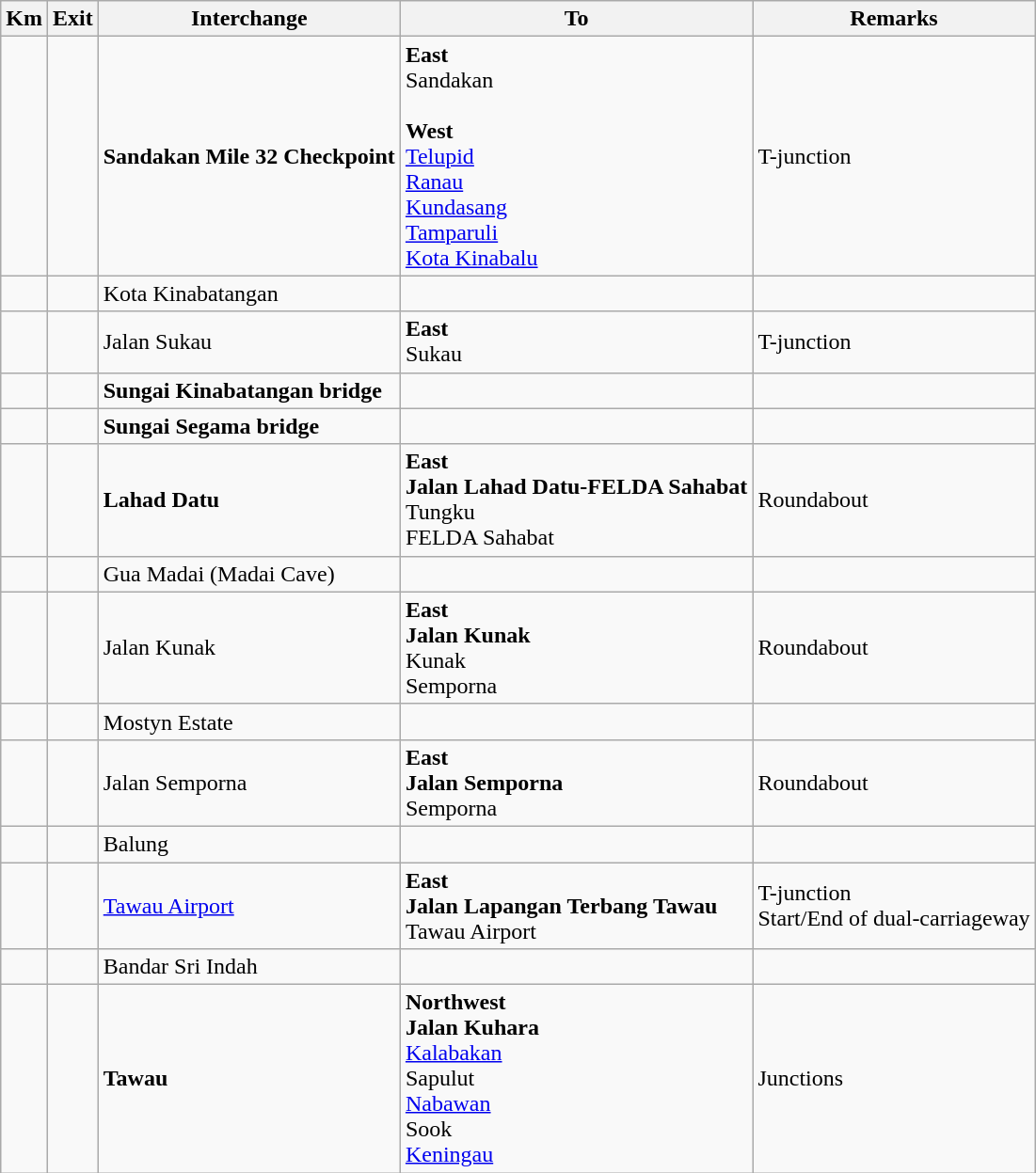<table class="wikitable">
<tr>
<th>Km</th>
<th>Exit</th>
<th>Interchange</th>
<th>To</th>
<th>Remarks</th>
</tr>
<tr>
<td></td>
<td></td>
<td><strong>Sandakan Mile 32 Checkpoint</strong></td>
<td><strong>East</strong><br> Sandakan<br><br><strong>West</strong><br> <a href='#'>Telupid</a><br> <a href='#'>Ranau</a><br> <a href='#'>Kundasang</a><br> <a href='#'>Tamparuli</a><br> <a href='#'>Kota Kinabalu</a></td>
<td>T-junction</td>
</tr>
<tr>
<td></td>
<td></td>
<td>Kota Kinabatangan</td>
<td></td>
<td></td>
</tr>
<tr>
<td></td>
<td></td>
<td>Jalan Sukau</td>
<td><strong>East</strong><br>Sukau</td>
<td>T-junction</td>
</tr>
<tr>
<td></td>
<td></td>
<td><strong>Sungai Kinabatangan bridge</strong></td>
<td></td>
<td></td>
</tr>
<tr>
<td></td>
<td></td>
<td><strong>Sungai Segama bridge</strong></td>
<td></td>
<td></td>
</tr>
<tr>
<td></td>
<td></td>
<td><strong>Lahad Datu</strong></td>
<td><strong>East</strong><br> <strong>Jalan Lahad Datu-FELDA Sahabat</strong><br>Tungku<br>FELDA Sahabat</td>
<td>Roundabout</td>
</tr>
<tr>
<td></td>
<td></td>
<td>Gua Madai (Madai Cave)</td>
<td></td>
<td></td>
</tr>
<tr>
<td></td>
<td></td>
<td>Jalan Kunak</td>
<td><strong>East</strong><br> <strong>Jalan Kunak</strong><br>Kunak<br>Semporna</td>
<td>Roundabout</td>
</tr>
<tr>
<td></td>
<td></td>
<td>Mostyn Estate</td>
<td></td>
<td></td>
</tr>
<tr>
<td></td>
<td></td>
<td>Jalan Semporna</td>
<td><strong>East</strong><br> <strong>Jalan Semporna</strong><br>Semporna</td>
<td>Roundabout</td>
</tr>
<tr>
<td></td>
<td></td>
<td>Balung</td>
<td></td>
<td></td>
</tr>
<tr>
<td></td>
<td></td>
<td><a href='#'>Tawau Airport</a></td>
<td><strong>East</strong><br><strong>Jalan Lapangan Terbang Tawau</strong><br>Tawau Airport</td>
<td>T-junction<br>Start/End of dual-carriageway</td>
</tr>
<tr>
<td></td>
<td></td>
<td>Bandar Sri Indah</td>
<td></td>
<td></td>
</tr>
<tr>
<td></td>
<td></td>
<td><strong>Tawau</strong></td>
<td><strong>Northwest</strong><br> <strong>Jalan Kuhara</strong><br><a href='#'>Kalabakan</a><br>Sapulut<br><a href='#'>Nabawan</a><br>Sook<br><a href='#'>Keningau</a></td>
<td>Junctions</td>
</tr>
</table>
